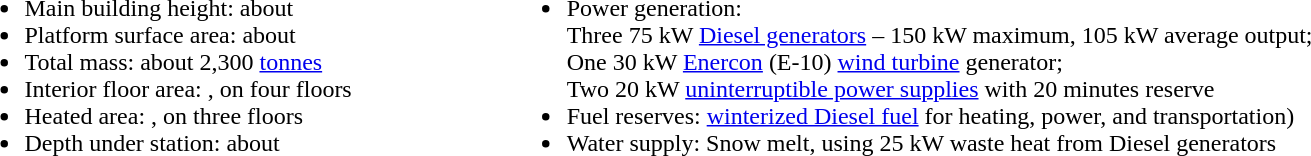<table>
<tr>
<td valign="top" width="40%"><br><ul><li>Main building height: about </li><li>Platform surface area: about </li><li>Total mass: about 2,300 <a href='#'>tonnes</a></li><li>Interior floor area: , on four floors</li><li>Heated area: , on three floors</li><li>Depth under station: about </li></ul></td>
<td valign="top" width="60%"><br><ul><li>Power generation:<br>Three 75 kW <a href='#'>Diesel generators</a> – 150 kW maximum, 105 kW average output;<br>One 30 kW <a href='#'>Enercon</a> (E-10) <a href='#'>wind turbine</a> generator;<br>Two 20 kW <a href='#'>uninterruptible power supplies</a> with 20 minutes reserve</li><li>Fuel reserves:  <a href='#'>winterized Diesel fuel</a> for heating, power, and transportation)</li><li>Water supply: Snow melt, using 25 kW waste heat from Diesel generators</li></ul></td>
</tr>
</table>
